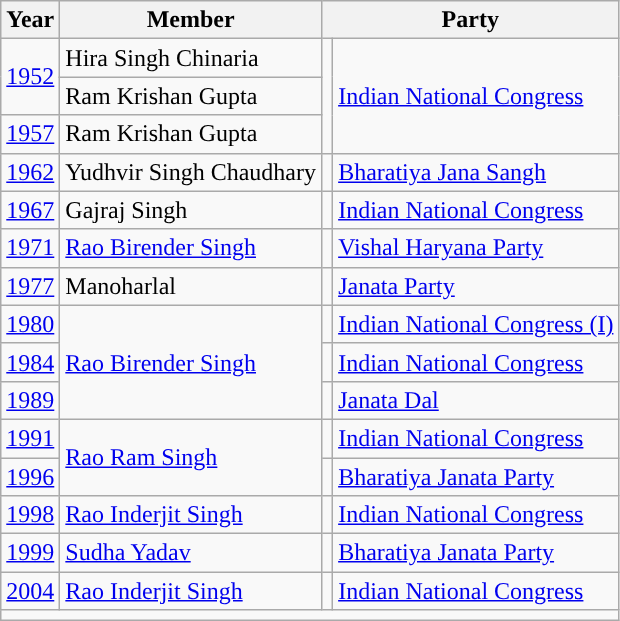<table class="wikitable">
<tr>
<th>Year</th>
<th>Member</th>
<th colspan="2">Party</th>
</tr>
<tr>
<td rowspan="2"><a href='#'>1952</a></td>
<td>Hira Singh Chinaria</td>
<td rowspan="3" style="background-color: "></td>
<td rowspan="3"><a href='#'>Indian National Congress</a></td>
</tr>
<tr>
<td>Ram Krishan Gupta</td>
</tr>
<tr>
<td><a href='#'>1957</a></td>
<td>Ram Krishan Gupta</td>
</tr>
<tr>
<td><a href='#'>1962</a></td>
<td>Yudhvir Singh Chaudhary</td>
<td style="background-color: "></td>
<td><a href='#'>Bharatiya Jana Sangh</a></td>
</tr>
<tr>
<td><a href='#'>1967</a></td>
<td>Gajraj Singh</td>
<td style="background-color: "></td>
<td><a href='#'>Indian National Congress</a></td>
</tr>
<tr>
<td><a href='#'>1971</a></td>
<td><a href='#'>Rao Birender Singh</a></td>
<td style="background-color: "></td>
<td><a href='#'>Vishal Haryana Party</a></td>
</tr>
<tr>
<td><a href='#'>1977</a></td>
<td>Manoharlal</td>
<td style="background-color: "></td>
<td><a href='#'>Janata Party</a></td>
</tr>
<tr>
<td><a href='#'>1980</a></td>
<td rowspan="3"><a href='#'>Rao Birender Singh</a></td>
<td style="background-color: "></td>
<td><a href='#'>Indian National Congress (I)</a></td>
</tr>
<tr>
<td><a href='#'>1984</a></td>
<td style="background-color: "></td>
<td><a href='#'>Indian National Congress</a></td>
</tr>
<tr>
<td><a href='#'>1989</a></td>
<td style="background-color: "></td>
<td><a href='#'>Janata Dal</a></td>
</tr>
<tr>
<td><a href='#'>1991</a></td>
<td rowspan="2"><a href='#'>Rao Ram Singh</a></td>
<td style="background-color: "></td>
<td><a href='#'>Indian National Congress</a></td>
</tr>
<tr>
<td><a href='#'>1996</a></td>
<td style="background-color: "></td>
<td><a href='#'>Bharatiya Janata Party</a></td>
</tr>
<tr>
<td><a href='#'>1998</a></td>
<td><a href='#'>Rao Inderjit Singh</a></td>
<td style="background-color: "></td>
<td><a href='#'>Indian National Congress</a></td>
</tr>
<tr>
<td><a href='#'>1999</a></td>
<td><a href='#'>Sudha Yadav</a></td>
<td style="background-color: "></td>
<td><a href='#'>Bharatiya Janata Party</a></td>
</tr>
<tr>
<td><a href='#'>2004</a></td>
<td><a href='#'>Rao Inderjit Singh</a></td>
<td style="background-color: "></td>
<td><a href='#'>Indian National Congress</a></td>
</tr>
<tr>
<td colspan="4"></td>
</tr>
</table>
